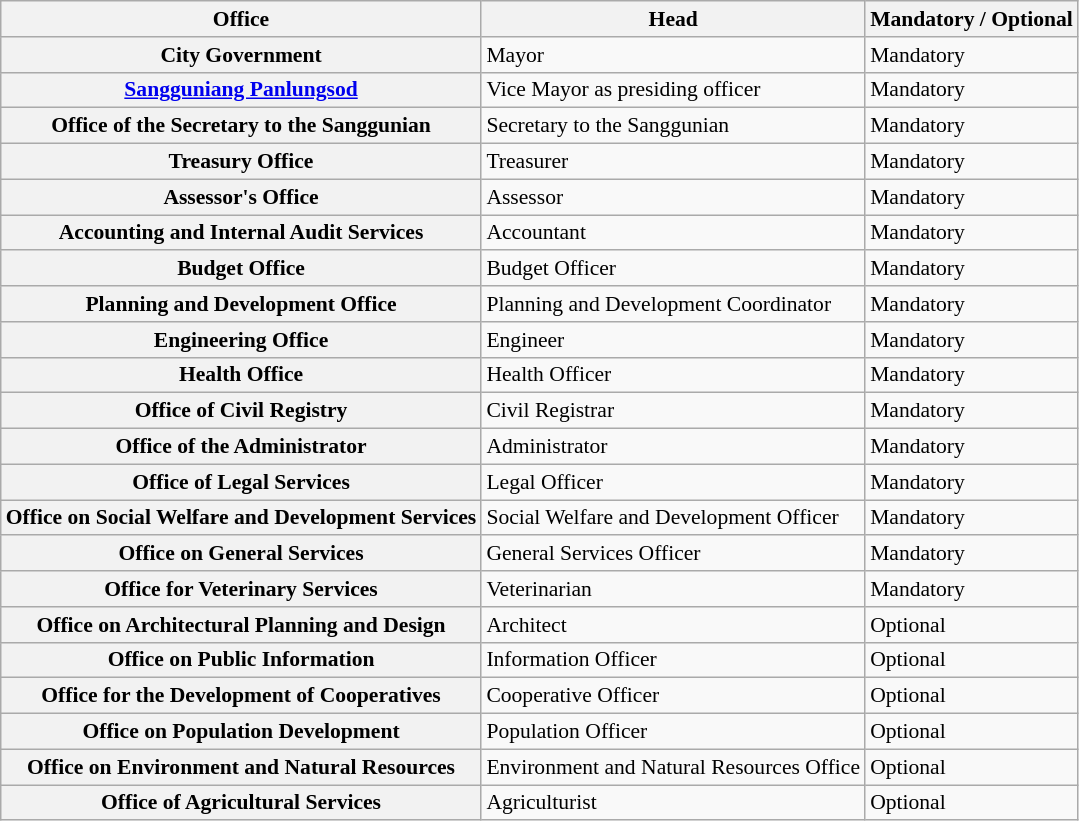<table class="wikitable" style=";font-size:90%;">
<tr>
<th scope="col">Office</th>
<th scope="col">Head</th>
<th scope="col">Mandatory / Optional</th>
</tr>
<tr>
<th scope="row">City Government</th>
<td>Mayor</td>
<td>Mandatory</td>
</tr>
<tr>
<th scope="row"><a href='#'>Sangguniang Panlungsod</a><br></th>
<td>Vice Mayor as presiding officer</td>
<td>Mandatory</td>
</tr>
<tr>
<th scope="row">Office of the Secretary to the Sanggunian</th>
<td>Secretary to the Sanggunian</td>
<td>Mandatory</td>
</tr>
<tr>
<th scope="row">Treasury Office</th>
<td>Treasurer</td>
<td>Mandatory</td>
</tr>
<tr>
<th scope="row">Assessor's Office</th>
<td>Assessor</td>
<td>Mandatory</td>
</tr>
<tr>
<th scope="row">Accounting and Internal Audit Services</th>
<td>Accountant</td>
<td>Mandatory</td>
</tr>
<tr>
<th scope="row">Budget Office</th>
<td>Budget Officer</td>
<td>Mandatory</td>
</tr>
<tr>
<th scope="row">Planning and Development Office</th>
<td>Planning and Development Coordinator</td>
<td>Mandatory</td>
</tr>
<tr>
<th scope="row">Engineering Office</th>
<td>Engineer</td>
<td>Mandatory</td>
</tr>
<tr>
<th scope="row">Health Office</th>
<td>Health Officer</td>
<td>Mandatory</td>
</tr>
<tr>
<th scope="row">Office of Civil Registry</th>
<td>Civil Registrar</td>
<td>Mandatory</td>
</tr>
<tr>
<th scope="row">Office of the Administrator</th>
<td>Administrator</td>
<td>Mandatory</td>
</tr>
<tr>
<th scope="row">Office of Legal Services</th>
<td>Legal Officer</td>
<td>Mandatory</td>
</tr>
<tr>
<th scope="row">Office on Social Welfare and Development Services</th>
<td>Social Welfare and Development Officer</td>
<td>Mandatory</td>
</tr>
<tr>
<th scope="row">Office on General Services</th>
<td>General Services Officer</td>
<td>Mandatory</td>
</tr>
<tr>
<th scope="row">Office for Veterinary Services</th>
<td>Veterinarian</td>
<td>Mandatory</td>
</tr>
<tr>
<th scope="row">Office on Architectural Planning and Design</th>
<td>Architect</td>
<td>Optional</td>
</tr>
<tr>
<th scope="row">Office on Public Information</th>
<td>Information Officer</td>
<td>Optional</td>
</tr>
<tr>
<th scope="row">Office for the Development of Cooperatives</th>
<td>Cooperative Officer</td>
<td>Optional</td>
</tr>
<tr>
<th scope="row">Office on Population Development</th>
<td>Population Officer</td>
<td>Optional</td>
</tr>
<tr>
<th scope="row">Office on Environment and Natural Resources</th>
<td>Environment and Natural Resources Office</td>
<td>Optional</td>
</tr>
<tr>
<th scope="row">Office of Agricultural Services</th>
<td>Agriculturist</td>
<td>Optional</td>
</tr>
</table>
